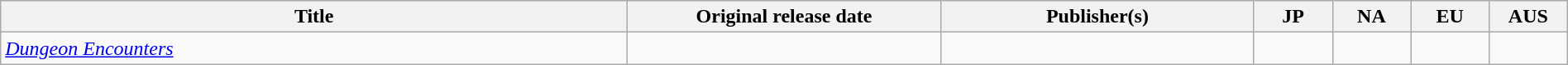<table class="wikitable sortable" style="width: 100%;">
<tr>
<th style="width:40%;">Title</th>
<th style="width:20%;">Original release date</th>
<th style="width:20%;">Publisher(s)</th>
<th style="width:5%;">JP</th>
<th style="width:5%;">NA</th>
<th style="width:5%;">EU</th>
<th style="width:5%;">AUS</th>
</tr>
<tr>
<td><em><a href='#'>Dungeon Encounters</a></em></td>
<td></td>
<td></td>
<td></td>
<td></td>
<td></td>
<td></td>
</tr>
</table>
